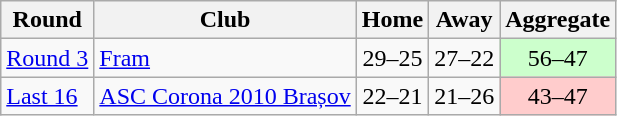<table class="wikitable">
<tr>
<th>Round</th>
<th>Club</th>
<th>Home</th>
<th>Away</th>
<th>Aggregate</th>
</tr>
<tr>
<td><a href='#'>Round 3</a></td>
<td> <a href='#'>Fram</a></td>
<td style="text-align:center;">29–25</td>
<td style="text-align:center;">27–22</td>
<td style="text-align:center;" bgcolor="#ccffcc">56–47</td>
</tr>
<tr>
<td><a href='#'>Last 16</a></td>
<td> <a href='#'>ASC Corona 2010 Brașov</a></td>
<td style="text-align:center;">22–21</td>
<td style="text-align:center;">21–26</td>
<td style="text-align:center;" bgcolor="#ffcccc">43–47</td>
</tr>
</table>
